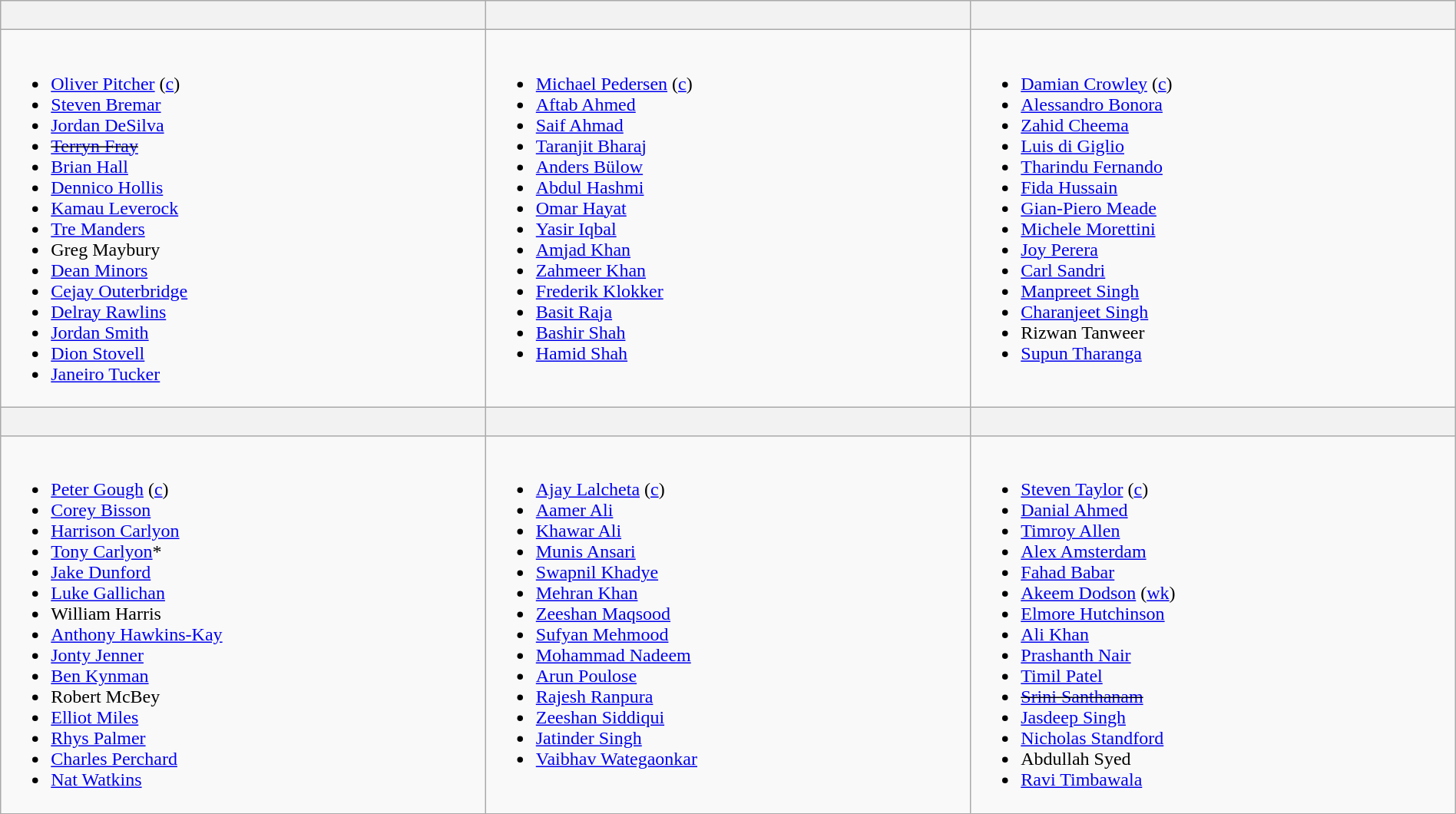<table class="wikitable" width="100%">
<tr>
<th width=33%><br><small></small></th>
<th width=33%><br><small></small></th>
<th width=33%><br><small></small></th>
</tr>
<tr>
<td valign=top><br><ul><li><a href='#'>Oliver Pitcher</a> (<a href='#'>c</a>)</li><li><a href='#'>Steven Bremar</a></li><li><a href='#'>Jordan DeSilva</a></li><li><s><a href='#'>Terryn Fray</a></s></li><li><a href='#'>Brian Hall</a></li><li><a href='#'>Dennico Hollis</a></li><li><a href='#'>Kamau Leverock</a></li><li><a href='#'>Tre Manders</a></li><li>Greg Maybury</li><li><a href='#'>Dean Minors</a></li><li><a href='#'>Cejay Outerbridge</a></li><li><a href='#'>Delray Rawlins</a></li><li><a href='#'>Jordan Smith</a></li><li><a href='#'>Dion Stovell</a></li><li><a href='#'>Janeiro Tucker</a></li></ul></td>
<td valign=top><br><ul><li><a href='#'>Michael Pedersen</a> (<a href='#'>c</a>)</li><li><a href='#'>Aftab Ahmed</a></li><li><a href='#'>Saif Ahmad</a></li><li><a href='#'>Taranjit Bharaj</a></li><li><a href='#'>Anders Bülow</a></li><li><a href='#'>Abdul Hashmi</a></li><li><a href='#'>Omar Hayat</a></li><li><a href='#'>Yasir Iqbal</a></li><li><a href='#'>Amjad Khan</a></li><li><a href='#'>Zahmeer Khan</a></li><li><a href='#'>Frederik Klokker</a></li><li><a href='#'>Basit Raja</a></li><li><a href='#'>Bashir Shah</a></li><li><a href='#'>Hamid Shah</a></li></ul></td>
<td valign=top><br><ul><li><a href='#'>Damian Crowley</a> (<a href='#'>c</a>)</li><li><a href='#'>Alessandro Bonora</a></li><li><a href='#'>Zahid Cheema</a></li><li><a href='#'>Luis di Giglio</a></li><li><a href='#'>Tharindu Fernando</a></li><li><a href='#'>Fida Hussain</a></li><li><a href='#'>Gian-Piero Meade</a></li><li><a href='#'>Michele Morettini</a></li><li><a href='#'>Joy Perera</a></li><li><a href='#'>Carl Sandri</a></li><li><a href='#'>Manpreet Singh</a></li><li><a href='#'>Charanjeet Singh</a></li><li>Rizwan Tanweer</li><li><a href='#'>Supun Tharanga</a></li></ul></td>
</tr>
<tr>
<th width=33%><br><small></small></th>
<th width=33%><br><small></small></th>
<th width=33%><br><small></small></th>
</tr>
<tr>
<td valign=top><br><ul><li><a href='#'>Peter Gough</a> (<a href='#'>c</a>)</li><li><a href='#'>Corey Bisson</a></li><li><a href='#'>Harrison Carlyon</a></li><li><a href='#'>Tony Carlyon</a>*</li><li><a href='#'>Jake Dunford</a></li><li><a href='#'>Luke Gallichan</a></li><li>William Harris</li><li><a href='#'>Anthony Hawkins-Kay</a></li><li><a href='#'>Jonty Jenner</a></li><li><a href='#'>Ben Kynman</a></li><li>Robert McBey</li><li><a href='#'>Elliot Miles</a></li><li><a href='#'>Rhys Palmer</a></li><li><a href='#'>Charles Perchard</a></li><li><a href='#'>Nat Watkins</a></li></ul></td>
<td valign=top><br><ul><li><a href='#'>Ajay Lalcheta</a> (<a href='#'>c</a>)</li><li><a href='#'>Aamer Ali</a></li><li><a href='#'>Khawar Ali</a></li><li><a href='#'>Munis Ansari</a></li><li><a href='#'>Swapnil Khadye</a></li><li><a href='#'>Mehran Khan</a></li><li><a href='#'>Zeeshan Maqsood</a></li><li><a href='#'>Sufyan Mehmood</a></li><li><a href='#'>Mohammad Nadeem</a></li><li><a href='#'>Arun Poulose</a></li><li><a href='#'>Rajesh Ranpura</a></li><li><a href='#'>Zeeshan Siddiqui</a></li><li><a href='#'>Jatinder Singh</a></li><li><a href='#'>Vaibhav Wategaonkar</a></li></ul></td>
<td valign=top><br><ul><li><a href='#'>Steven Taylor</a> (<a href='#'>c</a>)</li><li><a href='#'>Danial Ahmed</a></li><li><a href='#'>Timroy Allen</a></li><li><a href='#'>Alex Amsterdam</a></li><li><a href='#'>Fahad Babar</a></li><li><a href='#'>Akeem Dodson</a> (<a href='#'>wk</a>)</li><li><a href='#'>Elmore Hutchinson</a></li><li><a href='#'>Ali Khan</a></li><li><a href='#'>Prashanth Nair</a></li><li><a href='#'>Timil Patel</a></li><li><s><a href='#'>Srini Santhanam</a></s></li><li><a href='#'>Jasdeep Singh</a></li><li><a href='#'>Nicholas Standford</a></li><li>Abdullah Syed</li><li><a href='#'>Ravi Timbawala</a></li></ul></td>
</tr>
</table>
